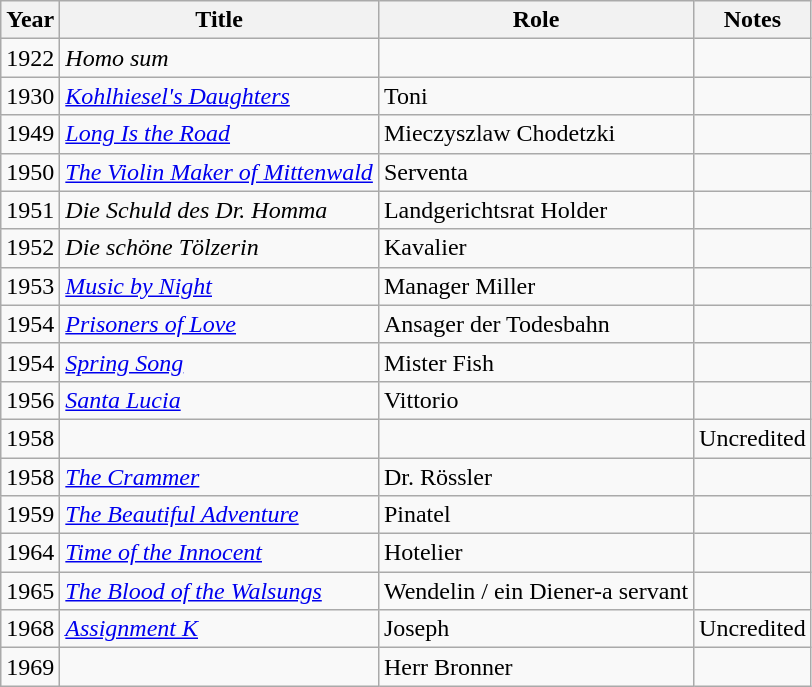<table class="wikitable">
<tr>
<th>Year</th>
<th>Title</th>
<th>Role</th>
<th>Notes</th>
</tr>
<tr>
<td>1922</td>
<td><em>Homo sum</em></td>
<td></td>
<td></td>
</tr>
<tr>
<td>1930</td>
<td><em><a href='#'>Kohlhiesel's Daughters</a></em></td>
<td>Toni</td>
<td></td>
</tr>
<tr>
<td>1949</td>
<td><em><a href='#'>Long Is the Road</a></em></td>
<td>Mieczyszlaw Chodetzki</td>
<td></td>
</tr>
<tr>
<td>1950</td>
<td><em><a href='#'>The Violin Maker of Mittenwald</a></em></td>
<td>Serventa</td>
<td></td>
</tr>
<tr>
<td>1951</td>
<td><em>Die Schuld des Dr. Homma</em></td>
<td>Landgerichtsrat Holder</td>
<td></td>
</tr>
<tr>
<td>1952</td>
<td><em>Die schöne Tölzerin</em></td>
<td>Kavalier</td>
<td></td>
</tr>
<tr>
<td>1953</td>
<td><em><a href='#'>Music by Night</a></em></td>
<td>Manager Miller</td>
<td></td>
</tr>
<tr>
<td>1954</td>
<td><em><a href='#'>Prisoners of Love</a></em></td>
<td>Ansager der Todesbahn</td>
<td></td>
</tr>
<tr>
<td>1954</td>
<td><em><a href='#'>Spring Song</a></em></td>
<td>Mister Fish</td>
<td></td>
</tr>
<tr>
<td>1956</td>
<td><em><a href='#'>Santa Lucia</a></em></td>
<td>Vittorio</td>
<td></td>
</tr>
<tr>
<td>1958</td>
<td><em></em></td>
<td></td>
<td>Uncredited</td>
</tr>
<tr>
<td>1958</td>
<td><em><a href='#'>The Crammer</a></em></td>
<td>Dr. Rössler</td>
<td></td>
</tr>
<tr>
<td>1959</td>
<td><em><a href='#'>The Beautiful Adventure</a></em></td>
<td>Pinatel</td>
<td></td>
</tr>
<tr>
<td>1964</td>
<td><em><a href='#'>Time of the Innocent</a></em></td>
<td>Hotelier</td>
<td></td>
</tr>
<tr>
<td>1965</td>
<td><em><a href='#'>The Blood of the Walsungs</a></em></td>
<td>Wendelin / ein Diener-a servant</td>
<td></td>
</tr>
<tr>
<td>1968</td>
<td><em><a href='#'>Assignment K</a></em></td>
<td>Joseph</td>
<td>Uncredited</td>
</tr>
<tr>
<td>1969</td>
<td><em></em></td>
<td>Herr Bronner</td>
<td></td>
</tr>
</table>
